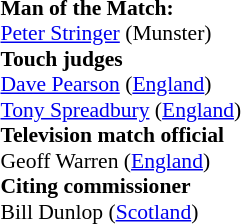<table style="width:100%;font-size:90%">
<tr>
<td><br><strong>Man of the Match:</strong>
<br><a href='#'>Peter Stringer</a> (Munster)<br><strong>Touch judges</strong>
<br><a href='#'>Dave Pearson</a> (<a href='#'>England</a>)
<br><a href='#'>Tony Spreadbury</a> (<a href='#'>England</a>)
<br><strong>Television match official</strong>
<br>Geoff Warren (<a href='#'>England</a>)
<br><strong>Citing commissioner</strong>
<br>Bill Dunlop (<a href='#'>Scotland</a>)</td>
</tr>
</table>
